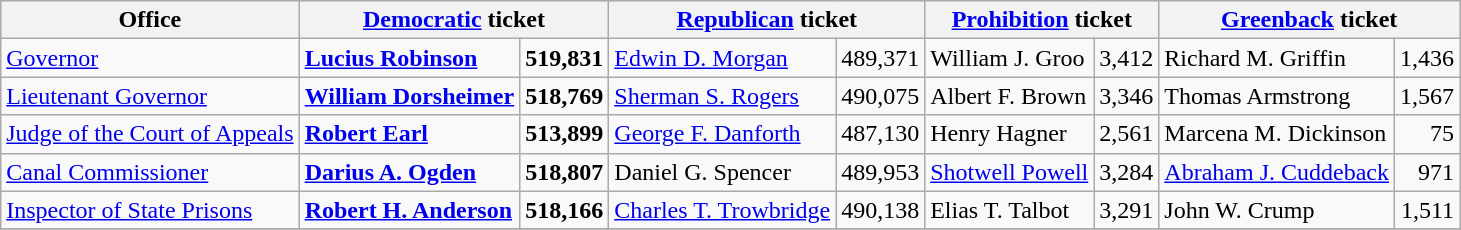<table class=wikitable>
<tr bgcolor=lightgrey>
<th>Office</th>
<th colspan="2" ><a href='#'>Democratic</a> ticket</th>
<th colspan="2" ><a href='#'>Republican</a> ticket</th>
<th colspan="2" ><a href='#'>Prohibition</a> ticket</th>
<th colspan="2" ><a href='#'>Greenback</a> ticket</th>
</tr>
<tr>
<td><a href='#'>Governor</a></td>
<td><strong><a href='#'>Lucius Robinson</a></strong></td>
<td align="right"><strong>519,831</strong></td>
<td><a href='#'>Edwin D. Morgan</a></td>
<td align="right">489,371</td>
<td>William J. Groo</td>
<td align="right">3,412</td>
<td>Richard M. Griffin</td>
<td align="right">1,436</td>
</tr>
<tr>
<td><a href='#'>Lieutenant Governor</a></td>
<td><strong><a href='#'>William Dorsheimer</a></strong></td>
<td align="right"><strong>518,769</strong></td>
<td><a href='#'>Sherman S. Rogers</a></td>
<td align="right">490,075</td>
<td>Albert F. Brown</td>
<td align="right">3,346</td>
<td>Thomas Armstrong</td>
<td align="right">1,567</td>
</tr>
<tr>
<td><a href='#'>Judge of the Court of Appeals</a></td>
<td><strong><a href='#'>Robert Earl</a></strong></td>
<td align="right"><strong>513,899</strong></td>
<td><a href='#'>George F. Danforth</a></td>
<td align="right">487,130</td>
<td>Henry Hagner</td>
<td align="right">2,561</td>
<td>Marcena M. Dickinson</td>
<td align="right">75</td>
</tr>
<tr>
<td><a href='#'>Canal Commissioner</a></td>
<td><strong><a href='#'>Darius A. Ogden</a></strong></td>
<td align="right"><strong>518,807</strong></td>
<td>Daniel G. Spencer</td>
<td align="right">489,953</td>
<td><a href='#'>Shotwell Powell</a></td>
<td align="right">3,284</td>
<td><a href='#'>Abraham J. Cuddeback</a></td>
<td align="right">971</td>
</tr>
<tr>
<td><a href='#'>Inspector of State Prisons</a></td>
<td><strong><a href='#'>Robert H. Anderson</a></strong></td>
<td align="right"><strong>518,166</strong></td>
<td><a href='#'>Charles T. Trowbridge</a></td>
<td align="right">490,138</td>
<td>Elias T. Talbot</td>
<td align="right">3,291</td>
<td>John W. Crump</td>
<td align="right">1,511</td>
</tr>
<tr>
</tr>
</table>
